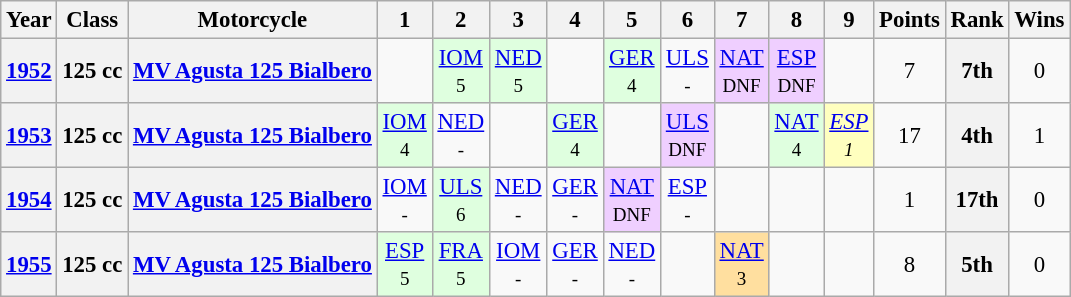<table class="wikitable" style="text-align:center; font-size:95%">
<tr>
<th>Year</th>
<th>Class</th>
<th>Motorcycle</th>
<th>1</th>
<th>2</th>
<th>3</th>
<th>4</th>
<th>5</th>
<th>6</th>
<th>7</th>
<th>8</th>
<th>9</th>
<th>Points</th>
<th>Rank</th>
<th>Wins</th>
</tr>
<tr>
<th><a href='#'>1952</a></th>
<th>125 cc</th>
<th><a href='#'>MV Agusta 125 Bialbero</a></th>
<td></td>
<td bgcolor="#DFFFDF"><a href='#'>IOM</a><br><small>5</small></td>
<td bgcolor="#DFFFDF"><a href='#'>NED</a><br><small>5</small></td>
<td></td>
<td bgcolor="#DFFFDF"><a href='#'>GER</a><br><small>4</small></td>
<td><a href='#'>ULS</a><br><small>-</small></td>
<td bgcolor="#EFCFFF"><a href='#'>NAT</a><br><small>DNF</small></td>
<td bgcolor="#EFCFFF"><a href='#'>ESP</a><br><small>DNF</small></td>
<td></td>
<td>7</td>
<th>7th</th>
<td>0</td>
</tr>
<tr>
<th><a href='#'>1953</a></th>
<th>125 cc</th>
<th><a href='#'>MV Agusta 125 Bialbero</a></th>
<td bgcolor="#DFFFDF"><a href='#'>IOM</a><br><small>4</small></td>
<td><a href='#'>NED</a><br><small>-</small></td>
<td></td>
<td bgcolor="#DFFFDF"><a href='#'>GER</a><br><small>4</small></td>
<td></td>
<td bgcolor="#EFCFFF"><a href='#'>ULS</a><br><small>DNF</small></td>
<td></td>
<td bgcolor="#DFFFDF"><a href='#'>NAT</a><br><small>4</small></td>
<td bgcolor="#FFFFBF"><em><a href='#'>ESP</a><br><small>1</small></em></td>
<td>17</td>
<th>4th</th>
<td>1</td>
</tr>
<tr>
<th><a href='#'>1954</a></th>
<th>125 cc</th>
<th><a href='#'>MV Agusta 125 Bialbero</a></th>
<td><a href='#'>IOM</a><br><small>-</small></td>
<td bgcolor="#DFFFDF"><a href='#'>ULS</a><br><small>6</small></td>
<td><a href='#'>NED</a><br><small>-</small></td>
<td><a href='#'>GER</a><br><small>-</small></td>
<td bgcolor="#EFCFFF"><a href='#'>NAT</a><br><small>DNF</small></td>
<td><a href='#'>ESP</a><br><small>-</small></td>
<td></td>
<td></td>
<td></td>
<td>1</td>
<th>17th</th>
<td>0</td>
</tr>
<tr>
<th><a href='#'>1955</a></th>
<th>125 cc</th>
<th><a href='#'>MV Agusta 125 Bialbero</a></th>
<td bgcolor="#DFFFDF"><a href='#'>ESP</a><br><small>5</small></td>
<td bgcolor="#DFFFDF"><a href='#'>FRA</a><br><small>5</small></td>
<td><a href='#'>IOM</a><br><small>-</small></td>
<td><a href='#'>GER</a><br><small>-</small></td>
<td><a href='#'>NED</a><br><small>-</small></td>
<td></td>
<td bgcolor="#FFDF9F"><a href='#'>NAT</a><br><small>3</small></td>
<td></td>
<td></td>
<td>8</td>
<th>5th</th>
<td>0</td>
</tr>
</table>
